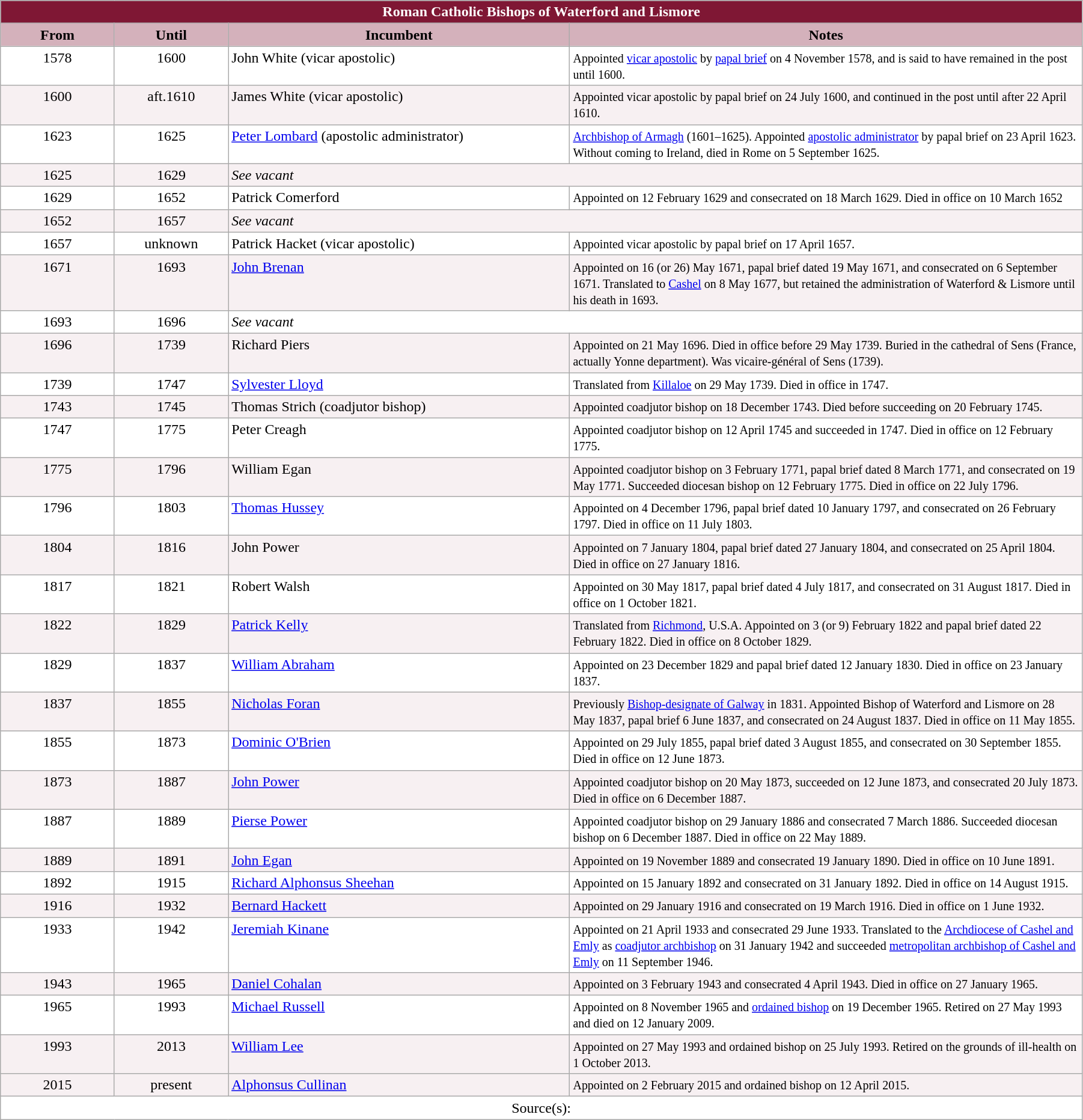<table class="wikitable" style="width:95%;" border="1" cellpadding="2">
<tr>
<th colspan="4" style="background-color: #7F1734; color: white;">Roman Catholic Bishops of Waterford and Lismore</th>
</tr>
<tr valign=center>
<th style="background-color: #D4B1BB" width="10%">From</th>
<th style="background-color: #D4B1BB" width="10%">Until</th>
<th style="background-color: #D4B1BB" width="30%">Incumbent</th>
<th style="background-color: #D4B1BB" width="45%">Notes</th>
</tr>
<tr valign=top bgcolor="white">
<td align=center>1578</td>
<td align=center>1600</td>
<td>John White (vicar apostolic)</td>
<td><small>Appointed <a href='#'>vicar apostolic</a> by <a href='#'>papal brief</a> on 4 November 1578, and is said to have remained in the post until 1600.</small></td>
</tr>
<tr valign=top bgcolor="#F7F0F2">
<td align=center>1600</td>
<td align=center>aft.1610</td>
<td>James White (vicar apostolic)</td>
<td><small>Appointed vicar apostolic by papal brief on 24 July 1600, and continued in the post until after 22 April 1610.</small></td>
</tr>
<tr valign=top bgcolor="white">
<td align=center>1623</td>
<td align=center>1625</td>
<td><a href='#'>Peter Lombard</a> (apostolic administrator)</td>
<td><small><a href='#'>Archbishop of Armagh</a> (1601–1625). Appointed <a href='#'>apostolic administrator</a> by papal brief on 23 April 1623. Without coming to Ireland, died in Rome on 5 September 1625.</small></td>
</tr>
<tr valign=top bgcolor="#F7F0F2">
<td align=center>1625</td>
<td align=center>1629</td>
<td colspan=2><em>See vacant</em></td>
</tr>
<tr valign=top bgcolor="white">
<td align=center>1629</td>
<td align=center>1652</td>
<td>Patrick Comerford</td>
<td><small>Appointed on 12 February 1629 and consecrated on 18 March 1629. Died in office on 10 March 1652</small></td>
</tr>
<tr valign=top bgcolor="#F7F0F2">
<td align=center>1652</td>
<td align=center>1657</td>
<td colspan=2><em>See vacant</em></td>
</tr>
<tr valign=top bgcolor="white">
<td align=center>1657</td>
<td align=center>unknown</td>
<td>Patrick Hacket (vicar apostolic)</td>
<td><small>Appointed vicar apostolic by papal brief on 17 April 1657.</small></td>
</tr>
<tr valign=top bgcolor="#F7F0F2">
<td align=center>1671</td>
<td align=center>1693</td>
<td><a href='#'>John Brenan</a></td>
<td><small>Appointed on 16 (or 26) May 1671, papal brief dated 19 May 1671, and consecrated on 6 September 1671. Translated to <a href='#'>Cashel</a> on 8 May 1677, but retained the administration of Waterford & Lismore until his death in 1693.</small></td>
</tr>
<tr valign=top bgcolor="white">
<td align=center>1693</td>
<td align=center>1696</td>
<td colspan=2><em>See vacant</em></td>
</tr>
<tr valign=top bgcolor="#F7F0F2">
<td align=center>1696</td>
<td align=center>1739</td>
<td>Richard Piers</td>
<td><small>Appointed on 21 May 1696. Died in office before 29 May 1739. Buried in the cathedral of Sens (France, actually Yonne department). Was vicaire-général of Sens (1739).</small></td>
</tr>
<tr valign=top bgcolor="white">
<td align=center>1739</td>
<td align=center>1747</td>
<td><a href='#'>Sylvester Lloyd</a></td>
<td><small>Translated from <a href='#'>Killaloe</a> on 29 May 1739. Died in office in 1747.</small></td>
</tr>
<tr valign=top bgcolor="#F7F0F2">
<td align=center>1743</td>
<td align=center>1745</td>
<td>Thomas Strich (coadjutor bishop)</td>
<td><small>Appointed coadjutor bishop on 18 December 1743. Died before succeeding on 20 February 1745.</small></td>
</tr>
<tr valign=top bgcolor="white">
<td align=center>1747</td>
<td align=center>1775</td>
<td>Peter Creagh</td>
<td><small>Appointed coadjutor bishop on 12 April 1745 and succeeded in 1747. Died in office on 12 February 1775.</small></td>
</tr>
<tr valign=top bgcolor="#F7F0F2">
<td align=center>1775</td>
<td align=center>1796</td>
<td>William Egan</td>
<td><small>Appointed coadjutor bishop on 3 February 1771, papal brief dated 8 March 1771, and consecrated on 19 May 1771. Succeeded diocesan bishop on 12 February 1775. Died in office on 22 July 1796.</small></td>
</tr>
<tr valign=top bgcolor="white">
<td align=center>1796</td>
<td align=center>1803</td>
<td><a href='#'>Thomas Hussey</a></td>
<td><small>Appointed on 4 December 1796, papal brief dated 10 January 1797, and consecrated on 26 February 1797. Died in office on 11 July 1803.</small></td>
</tr>
<tr valign=top bgcolor="#F7F0F2">
<td align=center>1804</td>
<td align=center>1816</td>
<td>John Power</td>
<td><small>Appointed on 7 January 1804, papal brief dated 27 January 1804, and consecrated on 25 April 1804. Died in office on 27 January 1816.</small></td>
</tr>
<tr valign=top bgcolor="white">
<td align=center>1817</td>
<td align=center>1821</td>
<td>Robert Walsh</td>
<td><small>Appointed on 30 May 1817, papal brief dated 4 July 1817, and consecrated on 31 August 1817. Died in office on 1 October 1821.</small></td>
</tr>
<tr valign=top bgcolor="#F7F0F2">
<td align=center>1822</td>
<td align=center>1829</td>
<td><a href='#'>Patrick Kelly</a></td>
<td><small>Translated from <a href='#'>Richmond</a>, U.S.A. Appointed on 3 (or 9) February 1822 and papal brief dated 22 February 1822. Died in office on 8 October 1829.</small></td>
</tr>
<tr valign=top bgcolor="white">
<td align=center>1829</td>
<td align=center>1837</td>
<td><a href='#'>William Abraham</a></td>
<td><small>Appointed on 23 December 1829 and papal brief dated 12 January 1830. Died in office on 23 January 1837.</small></td>
</tr>
<tr valign=top bgcolor="#F7F0F2">
<td align=center>1837</td>
<td align=center>1855</td>
<td><a href='#'>Nicholas Foran</a></td>
<td><small>Previously <a href='#'>Bishop-designate of Galway</a> in 1831. Appointed Bishop of Waterford and Lismore on 28 May 1837, papal brief 6 June 1837, and consecrated on 24 August 1837. Died in office on 11 May 1855.</small></td>
</tr>
<tr valign=top bgcolor="white">
<td align=center>1855</td>
<td align=center>1873</td>
<td><a href='#'>Dominic O'Brien</a></td>
<td><small>Appointed on 29 July 1855, papal brief dated 3 August 1855, and consecrated on 30 September 1855. Died in office on 12 June 1873.</small></td>
</tr>
<tr valign=top bgcolor="#F7F0F2">
<td align=center>1873</td>
<td align=center>1887</td>
<td><a href='#'>John Power</a></td>
<td><small>Appointed coadjutor bishop on 20 May 1873, succeeded on 12 June 1873, and consecrated 20 July 1873. Died in office on 6 December 1887.</small></td>
</tr>
<tr valign=top bgcolor="white">
<td align=center>1887</td>
<td align=center>1889</td>
<td><a href='#'>Pierse Power</a></td>
<td><small>Appointed coadjutor bishop on 29 January 1886 and consecrated 7 March 1886. Succeeded diocesan bishop on 6 December 1887. Died in office on 22 May 1889.</small></td>
</tr>
<tr valign=top bgcolor="#F7F0F2">
<td align=center>1889</td>
<td align=center>1891</td>
<td><a href='#'>John Egan</a></td>
<td><small>Appointed on 19 November 1889 and consecrated 19 January 1890. Died in office on 10 June 1891.</small></td>
</tr>
<tr valign=top bgcolor="white">
<td align=center>1892</td>
<td align=center>1915</td>
<td><a href='#'>Richard Alphonsus Sheehan</a></td>
<td><small>Appointed on 15 January 1892 and consecrated on 31 January 1892. Died in office on 14 August 1915.</small></td>
</tr>
<tr valign=top bgcolor="#F7F0F2">
<td align=center>1916</td>
<td align=center>1932</td>
<td><a href='#'>Bernard Hackett</a></td>
<td><small>Appointed on 29 January 1916 and consecrated on 19 March 1916. Died in office on 1 June 1932.</small></td>
</tr>
<tr valign=top bgcolor="white">
<td align=center>1933</td>
<td align=center>1942</td>
<td><a href='#'>Jeremiah Kinane</a></td>
<td><small>Appointed on 21 April 1933 and consecrated 29 June 1933. Translated to the <a href='#'>Archdiocese of Cashel and Emly</a> as <a href='#'>coadjutor archbishop</a> on 31 January 1942 and succeeded <a href='#'>metropolitan archbishop of Cashel and Emly</a> on 11 September 1946.</small></td>
</tr>
<tr valign=top bgcolor="#F7F0F2">
<td align=center>1943</td>
<td align=center>1965</td>
<td><a href='#'>Daniel Cohalan</a></td>
<td><small>Appointed on 3 February 1943 and consecrated 4 April 1943. Died in office on 27 January 1965.</small></td>
</tr>
<tr valign=top bgcolor="white">
<td align=center>1965</td>
<td align=center>1993</td>
<td><a href='#'>Michael Russell</a></td>
<td><small>Appointed on 8 November 1965 and <a href='#'>ordained bishop</a> on 19 December 1965. Retired on 27 May 1993 and died on 12 January 2009.</small></td>
</tr>
<tr valign=top bgcolor="#F7F0F2">
<td align=center>1993</td>
<td align=center>2013</td>
<td><a href='#'>William Lee</a></td>
<td><small>Appointed on 27 May 1993 and ordained bishop on 25 July 1993.  Retired on the grounds of ill-health on 1 October 2013.</small></td>
</tr>
<tr valign=top bgcolor="#F7F0F2">
<td align=center>2015</td>
<td align=center>present</td>
<td><a href='#'>Alphonsus Cullinan</a></td>
<td><small>Appointed on 2 February 2015 and ordained bishop on 12 April 2015.</small></td>
</tr>
<tr valign=top bgcolor="white">
<td align=center colspan="4">Source(s):</td>
</tr>
</table>
